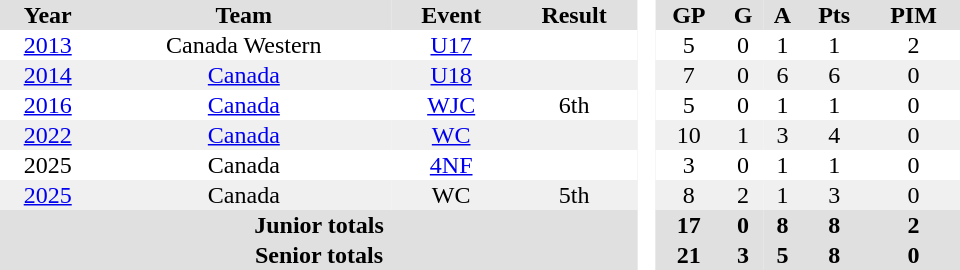<table border="0" cellpadding="1" cellspacing="0" style="text-align:center; width:40em;">
<tr bgcolor="#e0e0e0">
<th>Year</th>
<th>Team</th>
<th>Event</th>
<th>Result</th>
<th rowspan="99" bgcolor="#ffffff"> </th>
<th>GP</th>
<th>G</th>
<th>A</th>
<th>Pts</th>
<th>PIM</th>
</tr>
<tr>
<td><a href='#'>2013</a></td>
<td>Canada Western</td>
<td><a href='#'>U17</a></td>
<td></td>
<td>5</td>
<td>0</td>
<td>1</td>
<td>1</td>
<td>2</td>
</tr>
<tr bgcolor="#f0f0f0">
<td><a href='#'>2014</a></td>
<td><a href='#'>Canada</a></td>
<td><a href='#'>U18</a></td>
<td></td>
<td>7</td>
<td>0</td>
<td>6</td>
<td>6</td>
<td>0</td>
</tr>
<tr>
<td><a href='#'>2016</a></td>
<td><a href='#'>Canada</a></td>
<td><a href='#'>WJC</a></td>
<td>6th</td>
<td>5</td>
<td>0</td>
<td>1</td>
<td>1</td>
<td>0</td>
</tr>
<tr bgcolor="#f0f0f0">
<td><a href='#'>2022</a></td>
<td><a href='#'>Canada</a></td>
<td><a href='#'>WC</a></td>
<td></td>
<td>10</td>
<td>1</td>
<td>3</td>
<td>4</td>
<td>0</td>
</tr>
<tr>
<td>2025</td>
<td>Canada</td>
<td><a href='#'>4NF</a></td>
<td></td>
<td>3</td>
<td>0</td>
<td>1</td>
<td>1</td>
<td>0</td>
</tr>
<tr bgcolor="#f0f0f0">
<td><a href='#'>2025</a></td>
<td>Canada</td>
<td>WC</td>
<td>5th</td>
<td>8</td>
<td>2</td>
<td>1</td>
<td>3</td>
<td>0</td>
</tr>
<tr bgcolor="#e0e0e0">
<th colspan="4">Junior totals</th>
<th>17</th>
<th>0</th>
<th>8</th>
<th>8</th>
<th>2</th>
</tr>
<tr bgcolor="#e0e0e0">
<th colspan="4">Senior totals</th>
<th>21</th>
<th>3</th>
<th>5</th>
<th>8</th>
<th>0</th>
</tr>
</table>
